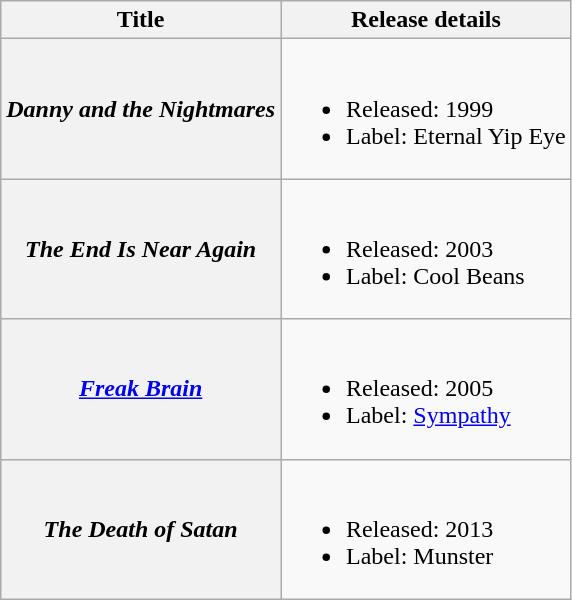<table class="wikitable plainrowheaders">
<tr>
<th scope="col">Title</th>
<th scope="col">Release details</th>
</tr>
<tr>
<th scope="row"><em>Danny and the Nightmares</em></th>
<td><br><ul><li>Released: 1999</li><li>Label: Eternal Yip Eye</li></ul></td>
</tr>
<tr>
<th scope="row"><em>The End Is Near Again</em></th>
<td><br><ul><li>Released: 2003</li><li>Label: Cool Beans</li></ul></td>
</tr>
<tr>
<th scope="row"><em><a href='#'>Freak Brain</a></em></th>
<td><br><ul><li>Released: 2005</li><li>Label: <a href='#'>Sympathy</a></li></ul></td>
</tr>
<tr>
<th scope="row"><em>The Death of Satan</em></th>
<td><br><ul><li>Released: 2013</li><li>Label: Munster</li></ul></td>
</tr>
</table>
